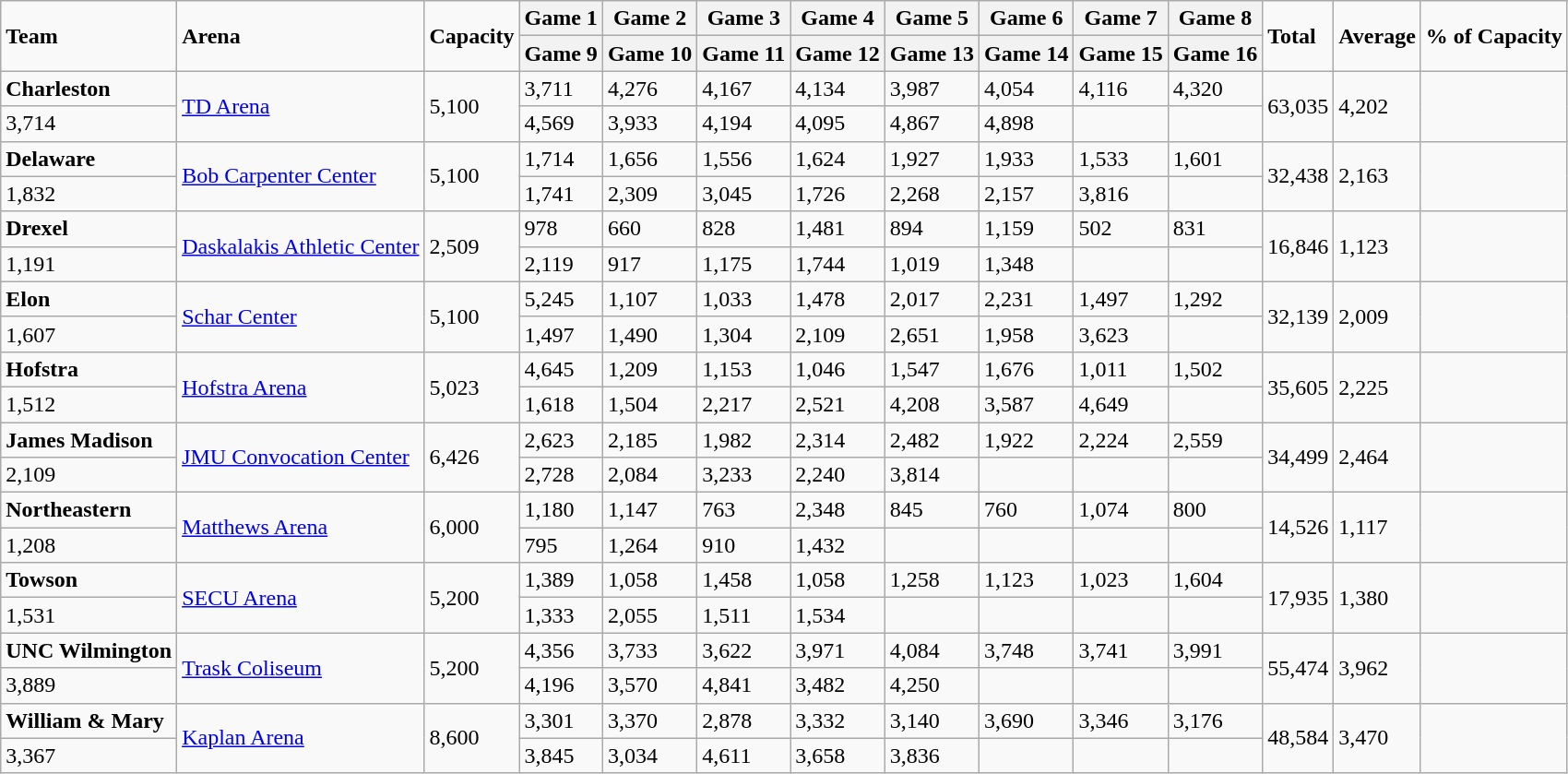<table class="wikitable sortable">
<tr>
<td rowspan=2><strong>Team</strong></td>
<td rowspan=2><strong>Arena</strong></td>
<td rowspan=2><strong>Capacity</strong></td>
<th>Game 1</th>
<th>Game 2</th>
<th>Game 3</th>
<th>Game 4</th>
<th>Game 5</th>
<th>Game 6</th>
<th>Game 7</th>
<th>Game 8</th>
<td rowspan=2><strong>Total</strong></td>
<td rowspan=2><strong>Average</strong></td>
<td rowspan=2><strong>% of Capacity</strong></td>
</tr>
<tr>
<th>Game 9</th>
<th>Game 10</th>
<th>Game 11</th>
<th>Game 12</th>
<th>Game 13</th>
<th>Game 14</th>
<th>Game 15</th>
<th>Game 16</th>
</tr>
<tr>
<td style=><strong>Charleston</strong></td>
<td rowspan=2><a href='#'>TD Arena</a></td>
<td rowspan=2>5,100</td>
<td>3,711</td>
<td>4,276</td>
<td>4,167</td>
<td>4,134</td>
<td>3,987</td>
<td>4,054</td>
<td>4,116</td>
<td>4,320</td>
<td rowspan=2>63,035</td>
<td rowspan=2>4,202</td>
<td rowspan=2></td>
</tr>
<tr>
<td>3,714</td>
<td>4,569</td>
<td>3,933</td>
<td>4,194</td>
<td>4,095</td>
<td>4,867</td>
<td>4,898</td>
<td></td>
</tr>
<tr>
<td style=><strong>Delaware</strong></td>
<td rowspan=2><a href='#'>Bob Carpenter Center</a></td>
<td rowspan=2>5,100</td>
<td>1,714</td>
<td>1,656</td>
<td>1,556</td>
<td>1,624</td>
<td>1,927</td>
<td>1,933</td>
<td>1,533</td>
<td>1,601</td>
<td rowspan=2>32,438</td>
<td rowspan=2>2,163</td>
<td rowspan=2></td>
</tr>
<tr>
<td>1,832</td>
<td>1,741</td>
<td>2,309</td>
<td>3,045</td>
<td>1,726</td>
<td>2,268</td>
<td>2,157</td>
<td>3,816</td>
</tr>
<tr>
<td style=><strong>Drexel</strong></td>
<td rowspan=2><a href='#'>Daskalakis Athletic Center</a></td>
<td rowspan=2>2,509</td>
<td>978</td>
<td>660</td>
<td>828</td>
<td>1,481</td>
<td>894</td>
<td>1,159</td>
<td>502</td>
<td>831</td>
<td rowspan=2>16,846</td>
<td rowspan=2>1,123</td>
<td rowspan=2></td>
</tr>
<tr>
<td>1,191</td>
<td>2,119</td>
<td>917</td>
<td>1,175</td>
<td>1,744</td>
<td>1,019</td>
<td>1,348</td>
<td></td>
</tr>
<tr>
<td style=><strong>Elon</strong></td>
<td rowspan=2><a href='#'>Schar Center</a></td>
<td rowspan=2>5,100</td>
<td>5,245</td>
<td>1,107</td>
<td>1,033</td>
<td>1,478</td>
<td>2,017</td>
<td>2,231</td>
<td>1,497</td>
<td>1,292</td>
<td rowspan=2>32,139</td>
<td rowspan=2>2,009</td>
<td rowspan=2></td>
</tr>
<tr>
<td>1,607</td>
<td>1,497</td>
<td>1,490</td>
<td>1,304</td>
<td>2,109</td>
<td>2,651</td>
<td>1,958</td>
<td>3,623</td>
</tr>
<tr>
<td style=><strong>Hofstra</strong></td>
<td rowspan=2><a href='#'>Hofstra Arena</a></td>
<td rowspan=2>5,023</td>
<td>4,645</td>
<td>1,209</td>
<td>1,153</td>
<td>1,046</td>
<td>1,547</td>
<td>1,676</td>
<td>1,011</td>
<td>1,502</td>
<td rowspan=2>35,605</td>
<td rowspan=2>2,225</td>
<td rowspan=2></td>
</tr>
<tr>
<td>1,512</td>
<td>1,618</td>
<td>1,504</td>
<td>2,217</td>
<td>2,521</td>
<td>4,208</td>
<td>3,587</td>
<td>4,649</td>
</tr>
<tr>
<td style=><strong>James Madison</strong></td>
<td rowspan=2><a href='#'>JMU Convocation Center</a></td>
<td rowspan=2>6,426</td>
<td>2,623</td>
<td>2,185</td>
<td>1,982</td>
<td>2,314</td>
<td>2,482</td>
<td>1,922</td>
<td>2,224</td>
<td>2,559</td>
<td rowspan=2>34,499</td>
<td rowspan=2>2,464</td>
<td rowspan=2></td>
</tr>
<tr>
<td>2,109</td>
<td>2,728</td>
<td>2,084</td>
<td>3,233</td>
<td>2,240</td>
<td>3,814</td>
<td></td>
<td></td>
</tr>
<tr>
<td style=><strong>Northeastern</strong></td>
<td rowspan=2><a href='#'>Matthews Arena</a></td>
<td rowspan=2>6,000</td>
<td>1,180</td>
<td>1,147</td>
<td>763</td>
<td>2,348</td>
<td>845</td>
<td>760</td>
<td>1,074</td>
<td>800</td>
<td rowspan=2>14,526</td>
<td rowspan=2>1,117</td>
<td rowspan=2></td>
</tr>
<tr>
<td>1,208</td>
<td>795</td>
<td>1,264</td>
<td>910</td>
<td>1,432</td>
<td></td>
<td></td>
<td></td>
</tr>
<tr>
<td style=><strong>Towson</strong></td>
<td rowspan=2><a href='#'>SECU Arena</a></td>
<td rowspan=2>5,200</td>
<td>1,389</td>
<td>1,058</td>
<td>1,458</td>
<td>1,058</td>
<td>1,258</td>
<td>1,123</td>
<td>1,023</td>
<td>1,604</td>
<td rowspan=2>17,935</td>
<td rowspan=2>1,380</td>
<td rowspan=2></td>
</tr>
<tr>
<td>1,531</td>
<td>1,333</td>
<td>2,055</td>
<td>1,511</td>
<td>1,534</td>
<td></td>
<td></td>
<td></td>
</tr>
<tr>
<td style=><strong>UNC Wilmington</strong></td>
<td rowspan=2><a href='#'>Trask Coliseum</a></td>
<td rowspan=2>5,200</td>
<td>4,356</td>
<td>3,733</td>
<td>3,622</td>
<td>3,971</td>
<td>4,084</td>
<td>3,748</td>
<td>3,741</td>
<td>3,991</td>
<td rowspan=2>55,474</td>
<td rowspan=2>3,962</td>
<td rowspan=2></td>
</tr>
<tr>
<td>3,889</td>
<td>4,196</td>
<td>3,570</td>
<td>4,841</td>
<td>3,482</td>
<td>4,250</td>
<td></td>
<td></td>
</tr>
<tr>
<td style=><strong>William & Mary</strong></td>
<td rowspan=2><a href='#'>Kaplan Arena</a></td>
<td rowspan=2>8,600</td>
<td>3,301</td>
<td>3,370</td>
<td>2,878</td>
<td>3,332</td>
<td>3,140</td>
<td>3,690</td>
<td>3,346</td>
<td>3,176</td>
<td rowspan=2>48,584</td>
<td rowspan=2>3,470</td>
<td rowspan=2></td>
</tr>
<tr>
<td>3,367</td>
<td>3,845</td>
<td>3,034</td>
<td>4,611</td>
<td>3,658</td>
<td>3,836</td>
<td></td>
<td></td>
</tr>
</table>
